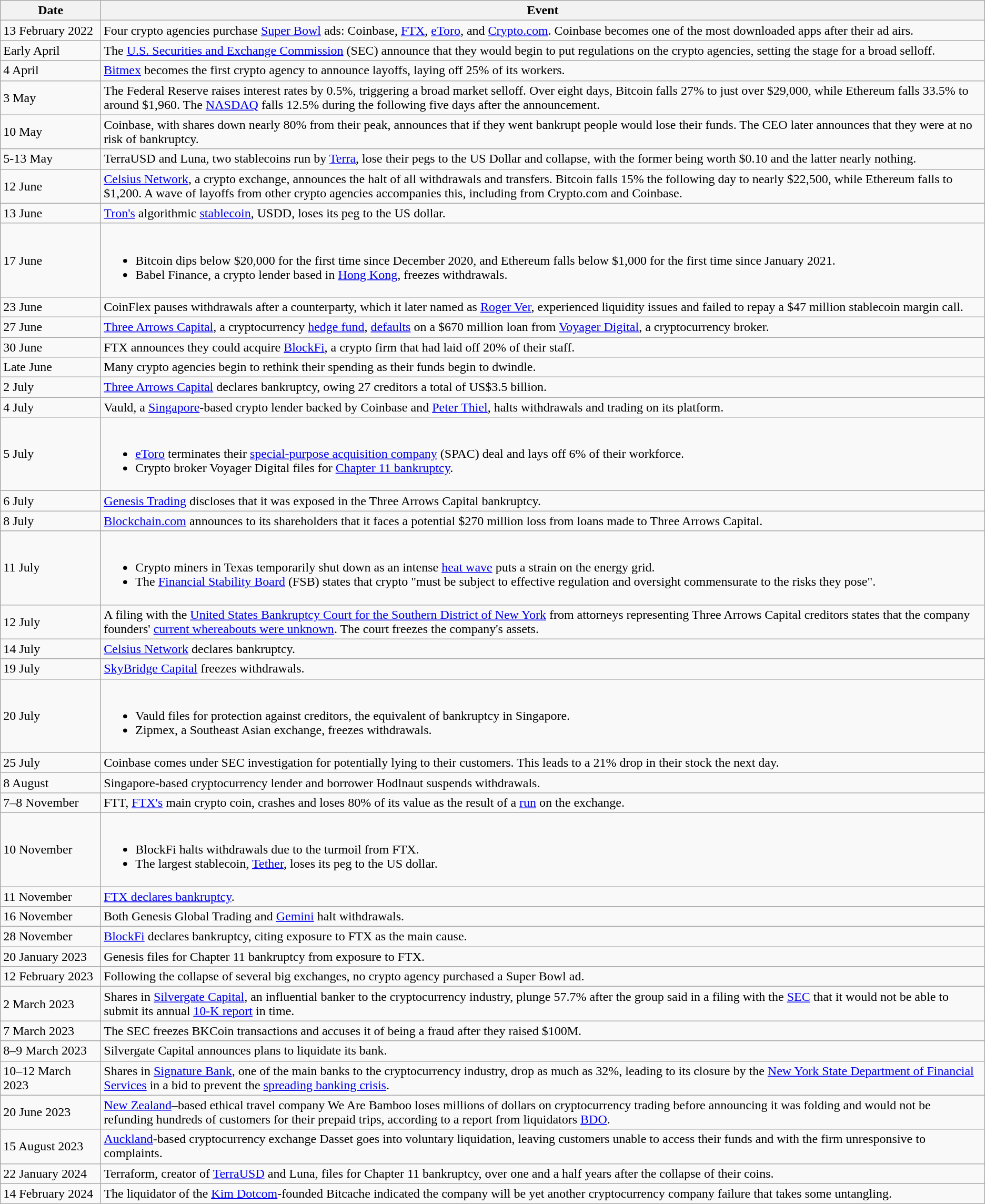<table class="wikitable">
<tr>
<th width=120px>Date</th>
<th>Event</th>
</tr>
<tr>
<td>13 February 2022</td>
<td>Four crypto agencies purchase <a href='#'>Super Bowl</a> ads: Coinbase, <a href='#'>FTX</a>, <a href='#'>eToro</a>, and <a href='#'>Crypto.com</a>. Coinbase becomes one of the most downloaded apps after their ad airs.</td>
</tr>
<tr>
<td>Early April</td>
<td>The <a href='#'>U.S. Securities and Exchange Commission</a> (SEC) announce that they would begin to put regulations on the crypto agencies, setting the stage for a broad selloff.</td>
</tr>
<tr>
<td>4 April</td>
<td><a href='#'>Bitmex</a> becomes the first crypto agency to announce layoffs, laying off 25% of its workers.</td>
</tr>
<tr>
<td>3 May</td>
<td>The Federal Reserve raises interest rates by 0.5%, triggering a broad market selloff. Over eight days, Bitcoin falls 27% to just over $29,000, while Ethereum falls 33.5% to around $1,960. The <a href='#'>NASDAQ</a> falls 12.5% during the following five days after the announcement.</td>
</tr>
<tr>
<td>10 May</td>
<td>Coinbase, with shares down nearly 80% from their peak, announces that if they went bankrupt people would lose their funds. The CEO later announces that they were at no risk of bankruptcy.</td>
</tr>
<tr>
<td>5-13 May</td>
<td>TerraUSD and Luna, two stablecoins run by <a href='#'>Terra</a>, lose their pegs to the US Dollar and collapse, with the former being worth $0.10 and the latter nearly nothing.</td>
</tr>
<tr>
<td>12 June</td>
<td><a href='#'>Celsius Network</a>, a crypto exchange, announces the halt of all withdrawals and transfers. Bitcoin falls 15% the following day to nearly $22,500, while Ethereum falls to $1,200. A wave of layoffs from other crypto agencies accompanies this, including from Crypto.com and Coinbase.</td>
</tr>
<tr>
<td>13 June</td>
<td><a href='#'>Tron's</a> algorithmic <a href='#'>stablecoin</a>, USDD, loses its peg to the US dollar.</td>
</tr>
<tr>
<td>17 June</td>
<td><br><ul><li>Bitcoin dips below $20,000 for the first time since December 2020, and Ethereum falls below $1,000 for the first time since January 2021.</li><li>Babel Finance, a crypto lender based in <a href='#'>Hong Kong</a>, freezes withdrawals.</li></ul></td>
</tr>
<tr>
<td>23 June</td>
<td>CoinFlex pauses withdrawals after a counterparty, which it later named as <a href='#'>Roger Ver</a>, experienced liquidity issues and failed to repay a $47 million stablecoin margin call.</td>
</tr>
<tr>
<td>27 June</td>
<td><a href='#'>Three Arrows Capital</a>, a cryptocurrency <a href='#'>hedge fund</a>, <a href='#'>defaults</a> on a $670 million loan from <a href='#'>Voyager Digital</a>, a cryptocurrency broker.</td>
</tr>
<tr>
<td>30 June</td>
<td>FTX announces they could acquire <a href='#'>BlockFi</a>, a crypto firm that had laid off 20% of their staff.</td>
</tr>
<tr>
<td>Late June</td>
<td>Many crypto agencies begin to rethink their spending as their funds begin to dwindle.</td>
</tr>
<tr>
<td>2 July</td>
<td><a href='#'>Three Arrows Capital</a> declares bankruptcy, owing 27 creditors a total of US$3.5 billion.</td>
</tr>
<tr>
<td>4 July</td>
<td>Vauld, a <a href='#'>Singapore</a>-based crypto lender backed by Coinbase and <a href='#'>Peter Thiel</a>, halts withdrawals and trading on its platform.</td>
</tr>
<tr>
<td>5 July</td>
<td><br><ul><li><a href='#'>eToro</a> terminates their <a href='#'>special-purpose acquisition company</a> (SPAC) deal and lays off 6% of their workforce.</li><li>Crypto broker Voyager Digital files for <a href='#'>Chapter 11 bankruptcy</a>.</li></ul></td>
</tr>
<tr>
<td>6 July</td>
<td><a href='#'>Genesis Trading</a> discloses that it was exposed in the Three Arrows Capital bankruptcy.</td>
</tr>
<tr>
<td>8 July</td>
<td><a href='#'>Blockchain.com</a> announces to its shareholders that it faces a potential $270 million loss from loans made to Three Arrows Capital.</td>
</tr>
<tr>
<td>11 July</td>
<td><br><ul><li>Crypto miners in Texas temporarily shut down as an intense <a href='#'>heat wave</a> puts a strain on the energy grid.</li><li>The <a href='#'>Financial Stability Board</a> (FSB) states that crypto "must be subject to effective regulation and oversight commensurate to the risks they pose".</li></ul></td>
</tr>
<tr>
<td>12 July</td>
<td>A filing with the <a href='#'>United States Bankruptcy Court for the Southern District of New York</a> from attorneys representing Three Arrows Capital creditors states that the company founders' <a href='#'>current whereabouts were unknown</a>. The court freezes the company's assets.</td>
</tr>
<tr>
<td>14 July</td>
<td><a href='#'>Celsius Network</a> declares bankruptcy.</td>
</tr>
<tr>
<td>19 July</td>
<td><a href='#'>SkyBridge Capital</a> freezes withdrawals.</td>
</tr>
<tr>
<td>20 July</td>
<td><br><ul><li>Vauld files for protection against creditors, the equivalent of bankruptcy in Singapore.</li><li>Zipmex, a Southeast Asian exchange, freezes withdrawals.</li></ul></td>
</tr>
<tr>
<td>25 July</td>
<td>Coinbase comes under SEC investigation for potentially lying to their customers. This leads to a 21% drop in their stock the next day.</td>
</tr>
<tr>
<td>8 August</td>
<td>Singapore-based cryptocurrency lender and borrower Hodlnaut suspends withdrawals.</td>
</tr>
<tr>
<td>7–8 November</td>
<td>FTT, <a href='#'>FTX's</a> main crypto coin, crashes and loses 80% of its value as the result of a <a href='#'>run</a> on the exchange.</td>
</tr>
<tr>
<td>10 November</td>
<td><br><ul><li>BlockFi halts withdrawals due to the turmoil from FTX.</li><li>The largest stablecoin, <a href='#'>Tether</a>, loses its peg to the US dollar.</li></ul></td>
</tr>
<tr>
<td>11 November</td>
<td><a href='#'>FTX declares bankruptcy</a>.</td>
</tr>
<tr>
<td>16 November</td>
<td>Both Genesis Global Trading and <a href='#'>Gemini</a> halt withdrawals.</td>
</tr>
<tr>
<td>28 November</td>
<td><a href='#'>BlockFi</a> declares bankruptcy, citing exposure to FTX as the main cause.</td>
</tr>
<tr>
<td>20 January 2023</td>
<td>Genesis files for Chapter 11 bankruptcy from exposure to FTX.</td>
</tr>
<tr>
<td>12 February 2023</td>
<td>Following the collapse of several big exchanges, no crypto agency purchased a Super Bowl ad.</td>
</tr>
<tr>
<td>2 March 2023</td>
<td>Shares in <a href='#'>Silvergate Capital</a>, an influential banker to the cryptocurrency industry, plunge 57.7% after the group said in a filing with the <a href='#'>SEC</a> that it would not be able to submit its annual <a href='#'>10-K report</a> in time.</td>
</tr>
<tr>
<td>7 March 2023</td>
<td>The SEC freezes BKCoin transactions and accuses it of being a fraud after they raised $100M.</td>
</tr>
<tr>
<td>8–9 March 2023</td>
<td>Silvergate Capital announces plans to liquidate its bank.</td>
</tr>
<tr>
<td>10–12 March 2023</td>
<td>Shares in <a href='#'>Signature Bank</a>, one of the main banks to the cryptocurrency industry, drop as much as 32%, leading to its closure by the <a href='#'>New York State Department of Financial Services</a> in a bid to prevent the <a href='#'>spreading banking crisis</a>.</td>
</tr>
<tr>
<td>20 June 2023</td>
<td><a href='#'>New Zealand</a>–based ethical travel company We Are Bamboo loses millions of dollars on cryptocurrency trading before announcing it was folding and would not be refunding hundreds of customers for their prepaid trips, according to a report from liquidators <a href='#'>BDO</a>.</td>
</tr>
<tr>
<td>15 August 2023</td>
<td><a href='#'>Auckland</a>-based cryptocurrency exchange Dasset goes into voluntary liquidation, leaving customers unable to access their funds and with the firm unresponsive to complaints.</td>
</tr>
<tr>
<td>22 January 2024</td>
<td>Terraform, creator of <a href='#'>TerraUSD</a> and Luna, files for Chapter 11 bankruptcy, over one and a half years after the collapse of their coins.</td>
</tr>
<tr>
<td>14 February 2024</td>
<td>The liquidator of the <a href='#'>Kim Dotcom</a>-founded Bitcache indicated the company will be yet another cryptocurrency company failure that takes some untangling.</td>
</tr>
</table>
